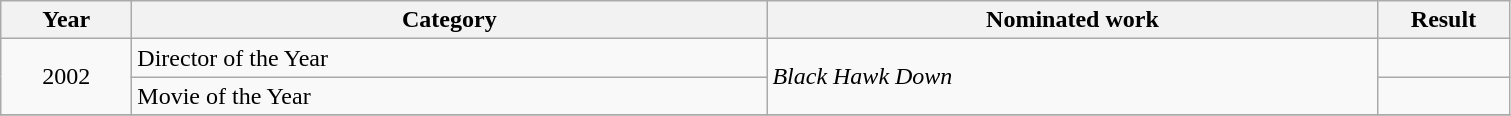<table class=wikitable>
<tr>
<th scope="col" style="width:5em;">Year</th>
<th scope="col" style="width:26em;">Category</th>
<th scope="col" style="width:25em;">Nominated work</th>
<th scope="col" style="width:5em;">Result</th>
</tr>
<tr>
<td style="text-align:center;", rowspan=2>2002</td>
<td>Director of the Year</td>
<td rowspan=2><em>Black Hawk Down</em></td>
<td></td>
</tr>
<tr>
<td>Movie of the Year</td>
<td></td>
</tr>
<tr>
</tr>
</table>
